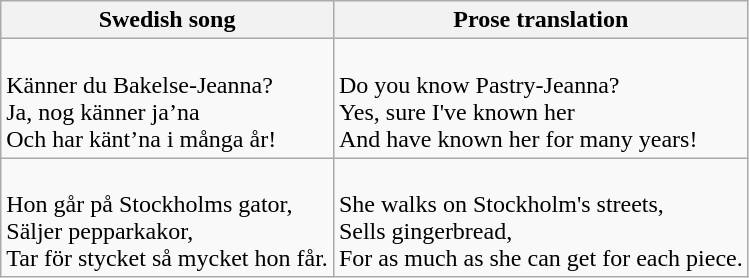<table class="wikitable">
<tr>
<th>Swedish song</th>
<th>Prose translation</th>
</tr>
<tr>
<td><br>Känner du Bakelse-Jeanna?<br>
Ja, nog känner ja’na<br>
Och har känt’na i många år!</td>
<td><br>Do you know Pastry-Jeanna?<br>
Yes, sure I've known her<br>
And have known her for many years!</td>
</tr>
<tr>
<td><br>Hon går på Stockholms gator,<br>
Säljer pepparkakor,<br>
Tar för stycket så mycket hon får.</td>
<td><br>She walks on Stockholm's streets,<br>
Sells gingerbread,<br>
For as much as she can get for each piece.</td>
</tr>
</table>
